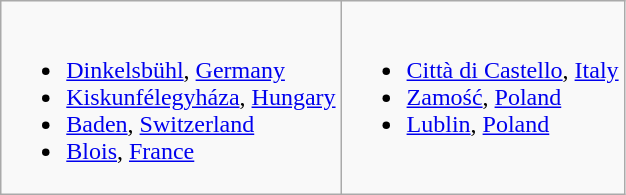<table class="wikitable">
<tr valign="top">
<td><br><ul><li> <a href='#'>Dinkelsbühl</a>, <a href='#'>Germany</a></li><li> <a href='#'>Kiskunfélegyháza</a>, <a href='#'>Hungary</a></li><li> <a href='#'>Baden</a>, <a href='#'>Switzerland</a></li><li> <a href='#'>Blois</a>, <a href='#'>France</a></li></ul></td>
<td><br><ul><li> <a href='#'>Città di Castello</a>, <a href='#'>Italy</a></li><li> <a href='#'>Zamość</a>, <a href='#'>Poland</a></li><li> <a href='#'>Lublin</a>, <a href='#'>Poland</a></li></ul></td>
</tr>
</table>
